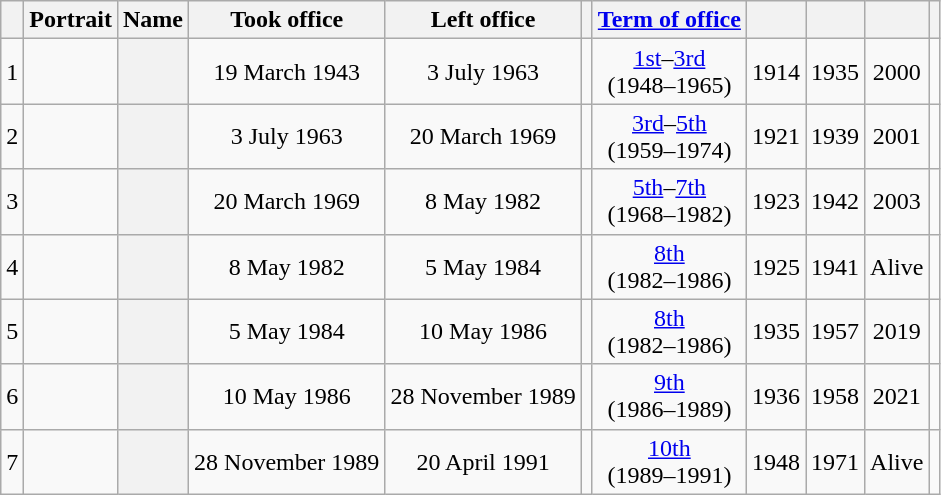<table class="wikitable sortable" style=text-align:center>
<tr>
<th scope=col></th>
<th scope=col class="unsortable">Portrait</th>
<th scope=col>Name</th>
<th scope=col>Took office</th>
<th scope=col>Left office</th>
<th scope=col></th>
<th scope=col><a href='#'>Term of office</a></th>
<th scope=col></th>
<th scope=col></th>
<th scope=col></th>
<th scope=col class="unsortable"></th>
</tr>
<tr>
<td>1</td>
<td></td>
<th align="center" scope="row" style="font-weight:normal;"></th>
<td>19 March 1943</td>
<td>3 July 1963</td>
<td></td>
<td><a href='#'>1st</a>–<a href='#'>3rd</a><br>(1948–1965)</td>
<td>1914</td>
<td>1935</td>
<td>2000</td>
<td></td>
</tr>
<tr>
<td>2</td>
<td></td>
<th align="center" scope="row" style="font-weight:normal;"></th>
<td>3 July 1963</td>
<td>20 March 1969</td>
<td></td>
<td><a href='#'>3rd</a>–<a href='#'>5th</a><br>(1959–1974)</td>
<td>1921</td>
<td>1939</td>
<td>2001</td>
<td></td>
</tr>
<tr>
<td>3</td>
<td></td>
<th align="center" scope="row" style="font-weight:normal;"></th>
<td>20 March 1969</td>
<td>8 May 1982</td>
<td></td>
<td><a href='#'>5th</a>–<a href='#'>7th</a><br>(1968–1982)</td>
<td>1923</td>
<td>1942</td>
<td>2003</td>
<td></td>
</tr>
<tr>
<td>4</td>
<td></td>
<th align="center" scope="row" style="font-weight:normal;"></th>
<td>8 May 1982</td>
<td>5 May 1984</td>
<td></td>
<td><a href='#'>8th</a><br>(1982–1986)</td>
<td>1925</td>
<td>1941</td>
<td>Alive</td>
<td></td>
</tr>
<tr>
<td>5</td>
<td></td>
<th align="center" scope="row" style="font-weight:normal;"></th>
<td>5 May 1984</td>
<td>10 May 1986</td>
<td></td>
<td><a href='#'>8th</a><br>(1982–1986)</td>
<td>1935</td>
<td>1957</td>
<td>2019</td>
<td></td>
</tr>
<tr>
<td>6</td>
<td></td>
<th align="center" scope="row" style="font-weight:normal;"></th>
<td>10 May 1986</td>
<td>28 November 1989</td>
<td></td>
<td><a href='#'>9th</a><br>(1986–1989)</td>
<td>1936</td>
<td>1958</td>
<td>2021</td>
<td></td>
</tr>
<tr>
<td>7</td>
<td></td>
<th align="center" scope="row" style="font-weight:normal;"></th>
<td>28 November 1989</td>
<td>20 April 1991</td>
<td></td>
<td><a href='#'>10th</a><br>(1989–1991)</td>
<td>1948</td>
<td>1971</td>
<td>Alive</td>
<td></td>
</tr>
</table>
